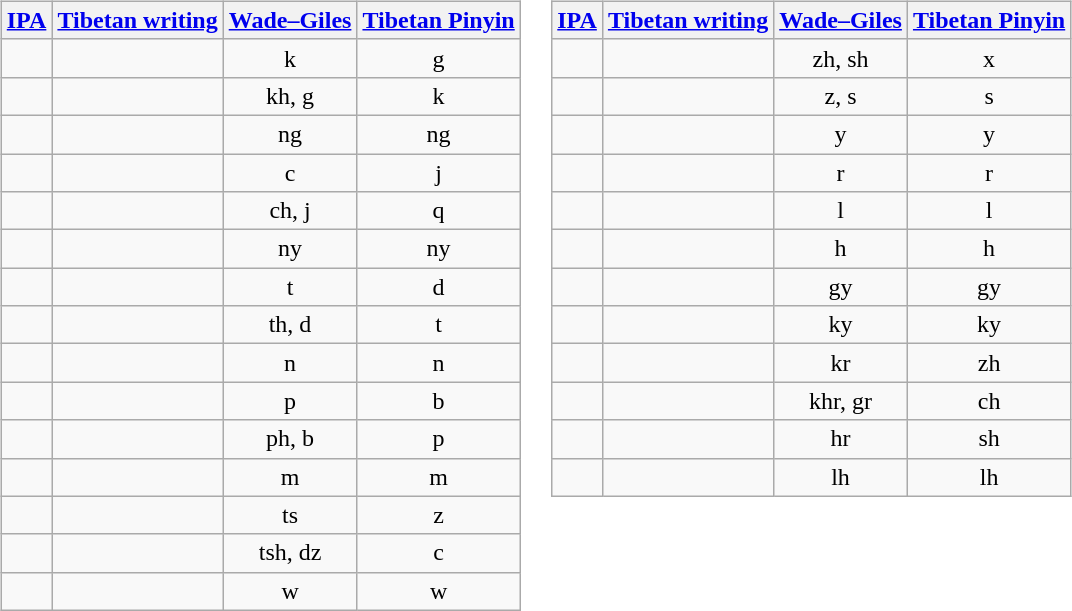<table>
<tr>
<td valign=top><br><table class="wikitable" style="text-align:center;">
<tr>
<th><a href='#'>IPA</a></th>
<th><a href='#'>Tibetan writing</a></th>
<th><a href='#'>Wade–Giles</a></th>
<th><a href='#'>Tibetan Pinyin</a></th>
</tr>
<tr>
<td></td>
<td></td>
<td>k</td>
<td>g</td>
</tr>
<tr>
<td></td>
<td></td>
<td>kh, g</td>
<td>k</td>
</tr>
<tr>
<td></td>
<td></td>
<td>ng</td>
<td>ng</td>
</tr>
<tr>
<td></td>
<td></td>
<td>c</td>
<td>j</td>
</tr>
<tr>
<td></td>
<td></td>
<td>ch, j</td>
<td>q</td>
</tr>
<tr>
<td></td>
<td></td>
<td>ny</td>
<td>ny</td>
</tr>
<tr>
<td></td>
<td></td>
<td>t</td>
<td>d</td>
</tr>
<tr>
<td></td>
<td></td>
<td>th, d</td>
<td>t</td>
</tr>
<tr>
<td></td>
<td></td>
<td>n</td>
<td>n</td>
</tr>
<tr>
<td></td>
<td></td>
<td>p</td>
<td>b</td>
</tr>
<tr>
<td></td>
<td></td>
<td>ph, b</td>
<td>p</td>
</tr>
<tr>
<td></td>
<td></td>
<td>m</td>
<td>m</td>
</tr>
<tr>
<td></td>
<td></td>
<td>ts</td>
<td>z</td>
</tr>
<tr>
<td></td>
<td></td>
<td>tsh, dz</td>
<td>c</td>
</tr>
<tr>
<td></td>
<td></td>
<td>w</td>
<td>w</td>
</tr>
</table>
</td>
<td valign=top><br><table class="wikitable" style="text-align:center;">
<tr>
<th><a href='#'>IPA</a></th>
<th><a href='#'>Tibetan writing</a></th>
<th><a href='#'>Wade–Giles</a></th>
<th><a href='#'>Tibetan Pinyin</a></th>
</tr>
<tr>
<td></td>
<td></td>
<td>zh, sh</td>
<td>x</td>
</tr>
<tr>
<td></td>
<td></td>
<td>z, s</td>
<td>s</td>
</tr>
<tr>
<td></td>
<td></td>
<td>y</td>
<td>y</td>
</tr>
<tr>
<td></td>
<td></td>
<td>r</td>
<td>r</td>
</tr>
<tr>
<td></td>
<td></td>
<td>l</td>
<td>l</td>
</tr>
<tr>
<td></td>
<td></td>
<td>h</td>
<td>h</td>
</tr>
<tr>
<td></td>
<td></td>
<td>gy</td>
<td>gy</td>
</tr>
<tr>
<td></td>
<td></td>
<td>ky</td>
<td>ky</td>
</tr>
<tr>
<td></td>
<td></td>
<td>kr</td>
<td>zh</td>
</tr>
<tr>
<td></td>
<td></td>
<td>khr, gr</td>
<td>ch</td>
</tr>
<tr>
<td></td>
<td></td>
<td>hr</td>
<td>sh</td>
</tr>
<tr>
<td></td>
<td></td>
<td>lh</td>
<td>lh</td>
</tr>
</table>
</td>
</tr>
</table>
